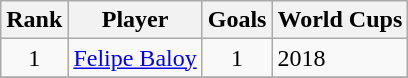<table class="wikitable" style="text-align: left;">
<tr>
<th>Rank</th>
<th>Player</th>
<th>Goals</th>
<th>World Cups</th>
</tr>
<tr>
<td align=center>1</td>
<td><a href='#'>Felipe Baloy</a></td>
<td align=center>1</td>
<td>2018</td>
</tr>
<tr>
</tr>
</table>
